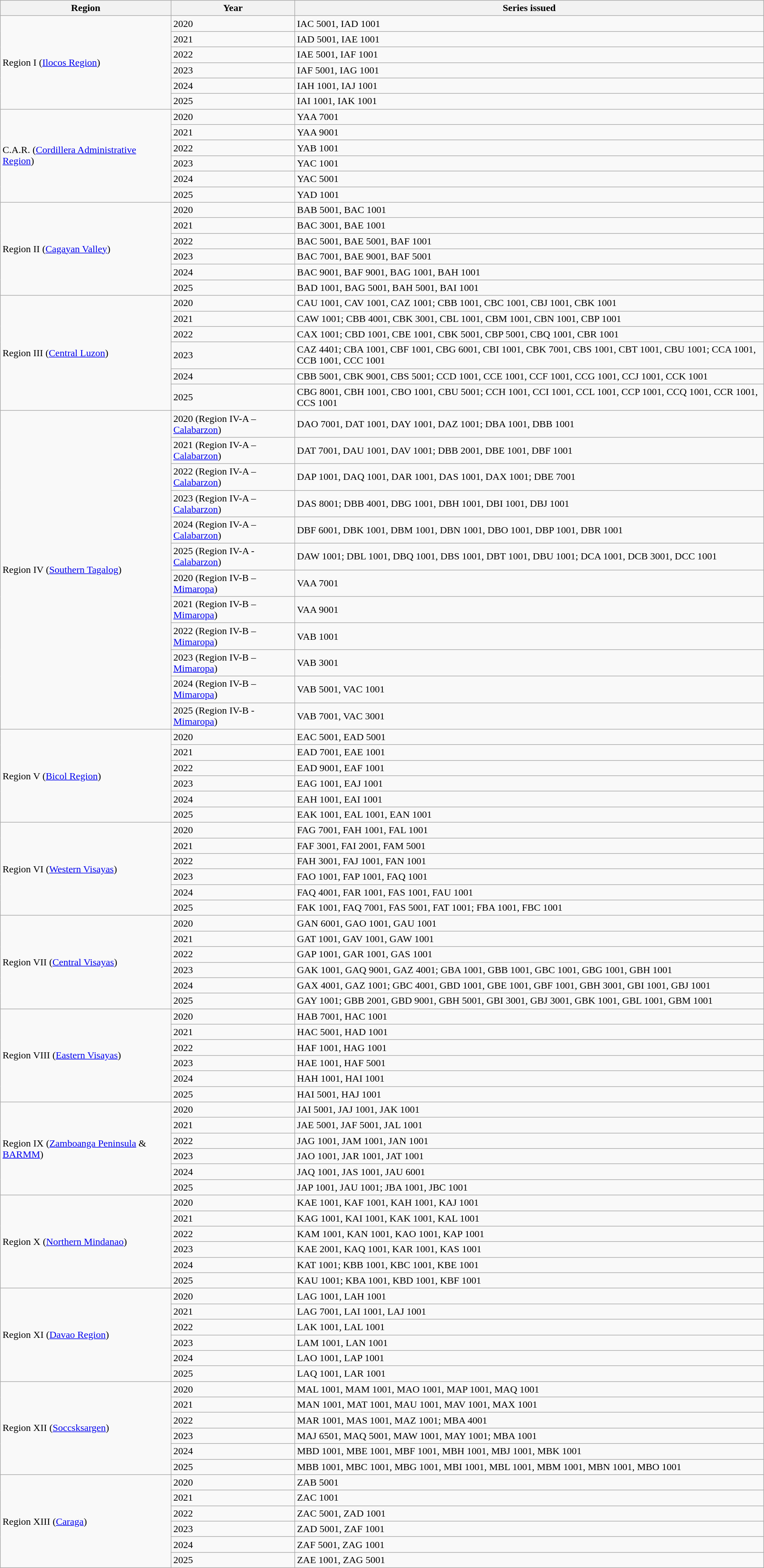<table class="wikitable">
<tr>
<th>Region</th>
<th>Year</th>
<th>Series issued</th>
</tr>
<tr>
<td rowspan="6">Region I (<a href='#'>Ilocos Region</a>)</td>
<td>2020</td>
<td>IAC 5001, IAD 1001</td>
</tr>
<tr>
<td>2021</td>
<td>IAD 5001, IAE 1001</td>
</tr>
<tr>
<td>2022</td>
<td>IAE 5001, IAF 1001</td>
</tr>
<tr>
<td>2023</td>
<td>IAF 5001, IAG 1001</td>
</tr>
<tr>
<td>2024</td>
<td>IAH 1001, IAJ 1001</td>
</tr>
<tr>
<td>2025</td>
<td>IAI 1001, IAK 1001</td>
</tr>
<tr>
<td rowspan="6">C.A.R. (<a href='#'>Cordillera Administrative Region</a>)</td>
<td>2020</td>
<td>YAA 7001</td>
</tr>
<tr>
<td>2021</td>
<td>YAA 9001</td>
</tr>
<tr>
<td>2022</td>
<td>YAB 1001</td>
</tr>
<tr>
<td>2023</td>
<td>YAC 1001</td>
</tr>
<tr>
<td>2024</td>
<td>YAC 5001</td>
</tr>
<tr>
<td>2025</td>
<td>YAD 1001</td>
</tr>
<tr>
<td rowspan="6">Region II (<a href='#'>Cagayan Valley</a>)</td>
<td>2020</td>
<td>BAB 5001, BAC 1001</td>
</tr>
<tr>
<td>2021</td>
<td>BAC 3001, BAE 1001</td>
</tr>
<tr>
<td>2022</td>
<td>BAC 5001, BAE 5001, BAF 1001</td>
</tr>
<tr>
<td>2023</td>
<td>BAC 7001, BAE 9001, BAF 5001</td>
</tr>
<tr>
<td>2024</td>
<td>BAC 9001, BAF 9001, BAG 1001, BAH 1001</td>
</tr>
<tr>
<td>2025</td>
<td>BAD 1001, BAG 5001, BAH 5001, BAI 1001</td>
</tr>
<tr>
<td rowspan="6">Region III (<a href='#'>Central Luzon</a>)</td>
<td>2020</td>
<td>CAU 1001, CAV 1001, CAZ 1001; CBB 1001, CBC 1001, CBJ 1001, CBK 1001</td>
</tr>
<tr>
<td>2021</td>
<td>CAW 1001; CBB 4001, CBK 3001, CBL 1001, CBM 1001, CBN 1001, CBP 1001</td>
</tr>
<tr>
<td>2022</td>
<td>CAX 1001; CBD 1001, CBE 1001, CBK 5001, CBP 5001, CBQ 1001, CBR 1001</td>
</tr>
<tr>
<td>2023</td>
<td>CAZ 4401; CBA 1001, CBF 1001, CBG 6001, CBI 1001, CBK 7001, CBS 1001, CBT 1001, CBU 1001; CCA 1001, CCB 1001, CCC 1001</td>
</tr>
<tr>
<td>2024</td>
<td>CBB 5001, CBK 9001, CBS 5001; CCD 1001, CCE 1001, CCF 1001, CCG 1001, CCJ 1001, CCK 1001</td>
</tr>
<tr>
<td>2025</td>
<td>CBG 8001, CBH 1001, CBO 1001, CBU 5001; CCH 1001, CCI 1001, CCL 1001, CCP 1001, CCQ 1001, CCR 1001, CCS 1001</td>
</tr>
<tr>
<td rowspan="12">Region IV (<a href='#'>Southern Tagalog</a>)</td>
<td>2020 (Region IV-A – <a href='#'>Calabarzon</a>)</td>
<td>DAO 7001, DAT 1001, DAY 1001, DAZ 1001; DBA 1001, DBB 1001</td>
</tr>
<tr>
<td>2021 (Region IV-A – <a href='#'>Calabarzon</a>)</td>
<td>DAT 7001, DAU 1001, DAV 1001; DBB 2001, DBE 1001, DBF 1001</td>
</tr>
<tr>
<td>2022 (Region IV-A – <a href='#'>Calabarzon</a>)</td>
<td>DAP 1001, DAQ 1001, DAR 1001, DAS 1001, DAX 1001; DBE 7001</td>
</tr>
<tr>
<td>2023 (Region IV-A – <a href='#'>Calabarzon</a>)</td>
<td>DAS 8001; DBB 4001, DBG 1001, DBH 1001, DBI 1001, DBJ 1001</td>
</tr>
<tr>
<td>2024 (Region IV-A – <a href='#'>Calabarzon</a>)</td>
<td>DBF 6001, DBK 1001, DBM 1001, DBN 1001, DBO 1001, DBP 1001, DBR 1001</td>
</tr>
<tr>
<td>2025 (Region IV-A - <a href='#'>Calabarzon</a>)</td>
<td>DAW 1001; DBL 1001, DBQ 1001, DBS 1001, DBT 1001, DBU 1001; DCA 1001, DCB 3001, DCC 1001</td>
</tr>
<tr>
<td>2020 (Region IV-B – <a href='#'>Mimaropa</a>)</td>
<td>VAA 7001</td>
</tr>
<tr>
<td>2021 (Region IV-B – <a href='#'>Mimaropa</a>)</td>
<td>VAA 9001</td>
</tr>
<tr>
<td>2022 (Region IV-B – <a href='#'>Mimaropa</a>)</td>
<td>VAB 1001</td>
</tr>
<tr>
<td>2023 (Region IV-B – <a href='#'>Mimaropa</a>)</td>
<td>VAB 3001</td>
</tr>
<tr>
<td>2024 (Region IV-B – <a href='#'>Mimaropa</a>)</td>
<td>VAB 5001, VAC 1001</td>
</tr>
<tr>
<td>2025 (Region IV-B - <a href='#'>Mimaropa</a>)</td>
<td>VAB 7001, VAC 3001</td>
</tr>
<tr>
<td rowspan="6">Region V (<a href='#'>Bicol Region</a>)</td>
<td>2020</td>
<td>EAC 5001, EAD 5001</td>
</tr>
<tr>
<td>2021</td>
<td>EAD 7001, EAE 1001</td>
</tr>
<tr>
<td>2022</td>
<td>EAD 9001, EAF 1001</td>
</tr>
<tr>
<td>2023</td>
<td>EAG 1001, EAJ 1001</td>
</tr>
<tr>
<td>2024</td>
<td>EAH 1001, EAI 1001</td>
</tr>
<tr>
<td>2025</td>
<td>EAK 1001, EAL 1001, EAN 1001</td>
</tr>
<tr>
<td rowspan="6">Region VI (<a href='#'>Western Visayas</a>)</td>
<td>2020</td>
<td>FAG 7001, FAH 1001, FAL 1001</td>
</tr>
<tr>
<td>2021</td>
<td>FAF 3001, FAI 2001, FAM 5001</td>
</tr>
<tr>
<td>2022</td>
<td>FAH 3001, FAJ 1001, FAN 1001</td>
</tr>
<tr>
<td>2023</td>
<td>FAO 1001, FAP 1001, FAQ 1001</td>
</tr>
<tr>
<td>2024</td>
<td>FAQ 4001, FAR 1001, FAS 1001, FAU 1001</td>
</tr>
<tr>
<td>2025</td>
<td>FAK 1001, FAQ 7001, FAS 5001, FAT 1001; FBA 1001, FBC 1001</td>
</tr>
<tr>
<td rowspan="6">Region VII (<a href='#'>Central Visayas</a>)</td>
<td>2020</td>
<td>GAN 6001, GAO 1001, GAU 1001</td>
</tr>
<tr>
<td>2021</td>
<td>GAT 1001, GAV 1001, GAW 1001</td>
</tr>
<tr>
<td>2022</td>
<td>GAP 1001, GAR 1001, GAS 1001</td>
</tr>
<tr>
<td>2023</td>
<td>GAK 1001, GAQ 9001, GAZ 4001; GBA 1001, GBB 1001, GBC 1001, GBG 1001, GBH 1001</td>
</tr>
<tr>
<td>2024</td>
<td>GAX 4001, GAZ 1001; GBC 4001, GBD 1001, GBE 1001, GBF 1001, GBH 3001, GBI 1001, GBJ 1001</td>
</tr>
<tr>
<td>2025</td>
<td>GAY 1001; GBB 2001, GBD 9001, GBH 5001, GBI 3001, GBJ 3001, GBK 1001, GBL 1001, GBM 1001</td>
</tr>
<tr>
<td rowspan="6">Region VIII (<a href='#'>Eastern Visayas</a>)</td>
<td>2020</td>
<td>HAB 7001, HAC 1001</td>
</tr>
<tr>
<td>2021</td>
<td>HAC 5001, HAD 1001</td>
</tr>
<tr>
<td>2022</td>
<td>HAF 1001, HAG 1001</td>
</tr>
<tr>
<td>2023</td>
<td>HAE 1001, HAF 5001</td>
</tr>
<tr>
<td>2024</td>
<td>HAH 1001, HAI 1001</td>
</tr>
<tr>
<td>2025</td>
<td>HAI 5001, HAJ 1001</td>
</tr>
<tr>
<td rowspan="6">Region IX (<a href='#'>Zamboanga Peninsula</a> & <a href='#'>BARMM</a>)</td>
<td>2020</td>
<td>JAI 5001, JAJ 1001, JAK 1001</td>
</tr>
<tr>
<td>2021</td>
<td>JAE 5001, JAF 5001, JAL 1001</td>
</tr>
<tr>
<td>2022</td>
<td>JAG 1001, JAM 1001, JAN 1001</td>
</tr>
<tr>
<td>2023</td>
<td>JAO 1001, JAR 1001, JAT 1001</td>
</tr>
<tr>
<td>2024</td>
<td>JAQ 1001, JAS 1001, JAU 6001</td>
</tr>
<tr>
<td>2025</td>
<td>JAP 1001, JAU 1001; JBA 1001, JBC 1001</td>
</tr>
<tr>
<td rowspan="6">Region X (<a href='#'>Northern Mindanao</a>)</td>
<td>2020</td>
<td>KAE 1001, KAF 1001, KAH 1001, KAJ 1001</td>
</tr>
<tr>
<td>2021</td>
<td>KAG 1001, KAI 1001, KAK 1001, KAL 1001</td>
</tr>
<tr>
<td>2022</td>
<td>KAM 1001, KAN 1001, KAO 1001, KAP 1001</td>
</tr>
<tr>
<td>2023</td>
<td>KAE 2001, KAQ 1001, KAR 1001, KAS 1001</td>
</tr>
<tr>
<td>2024</td>
<td>KAT 1001; KBB 1001, KBC 1001, KBE 1001</td>
</tr>
<tr>
<td>2025</td>
<td>KAU 1001; KBA 1001, KBD 1001, KBF 1001</td>
</tr>
<tr>
<td rowspan="6">Region XI (<a href='#'>Davao Region</a>)</td>
<td>2020</td>
<td>LAG 1001, LAH 1001</td>
</tr>
<tr>
<td>2021</td>
<td>LAG 7001, LAI 1001, LAJ 1001</td>
</tr>
<tr>
<td>2022</td>
<td>LAK 1001, LAL 1001</td>
</tr>
<tr>
<td>2023</td>
<td>LAM 1001, LAN 1001</td>
</tr>
<tr>
<td>2024</td>
<td>LAO 1001, LAP 1001</td>
</tr>
<tr>
<td>2025</td>
<td>LAQ 1001, LAR 1001</td>
</tr>
<tr>
<td rowspan="6">Region XII (<a href='#'>Soccsksargen</a>)</td>
<td>2020</td>
<td>MAL 1001, MAM 1001, MAO 1001, MAP 1001, MAQ 1001</td>
</tr>
<tr>
<td>2021</td>
<td>MAN 1001, MAT 1001, MAU 1001, MAV 1001, MAX 1001</td>
</tr>
<tr>
<td>2022</td>
<td>MAR 1001, MAS 1001, MAZ 1001; MBA 4001</td>
</tr>
<tr>
<td>2023</td>
<td>MAJ 6501, MAQ 5001, MAW 1001, MAY 1001; MBA 1001</td>
</tr>
<tr>
<td>2024</td>
<td>MBD 1001, MBE 1001, MBF 1001, MBH 1001, MBJ 1001, MBK 1001</td>
</tr>
<tr>
<td>2025</td>
<td>MBB 1001, MBC 1001, MBG 1001, MBI 1001, MBL 1001, MBM 1001, MBN 1001, MBO 1001</td>
</tr>
<tr>
<td rowspan="6">Region XIII (<a href='#'>Caraga</a>)</td>
<td>2020</td>
<td>ZAB 5001</td>
</tr>
<tr>
<td>2021</td>
<td>ZAC 1001</td>
</tr>
<tr>
<td>2022</td>
<td>ZAC 5001, ZAD 1001</td>
</tr>
<tr>
<td>2023</td>
<td>ZAD 5001, ZAF 1001</td>
</tr>
<tr>
<td>2024</td>
<td>ZAF 5001, ZAG 1001</td>
</tr>
<tr>
<td>2025</td>
<td>ZAE 1001, ZAG 5001</td>
</tr>
</table>
